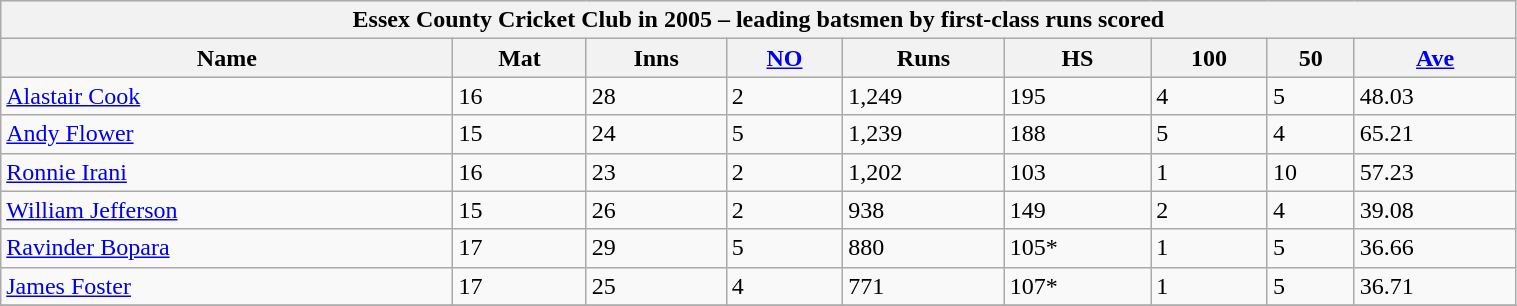<table class="wikitable" width="80%">
<tr bgcolor="#efefef">
<th colspan=9>Essex County Cricket Club in 2005 – leading batsmen by first-class runs scored</th>
</tr>
<tr bgcolor="#efefef">
<th>Name</th>
<th>Mat</th>
<th>Inns</th>
<th><a href='#'>NO</a></th>
<th>Runs</th>
<th>HS</th>
<th>100</th>
<th>50</th>
<th><a href='#'>Ave</a></th>
</tr>
<tr>
<td><a href='#'>Alastair Cook</a></td>
<td>16</td>
<td>28</td>
<td>2</td>
<td>1,249</td>
<td>195</td>
<td>4</td>
<td>5</td>
<td>48.03</td>
</tr>
<tr>
<td><a href='#'>Andy Flower</a></td>
<td>15</td>
<td>24</td>
<td>5</td>
<td>1,239</td>
<td>188</td>
<td>5</td>
<td>4</td>
<td>65.21</td>
</tr>
<tr>
<td><a href='#'>Ronnie Irani</a></td>
<td>16</td>
<td>23</td>
<td>2</td>
<td>1,202</td>
<td>103</td>
<td>1</td>
<td>10</td>
<td>57.23</td>
</tr>
<tr>
<td><a href='#'>William Jefferson</a></td>
<td>15</td>
<td>26</td>
<td>2</td>
<td>938</td>
<td>149</td>
<td>2</td>
<td>4</td>
<td>39.08</td>
</tr>
<tr>
<td><a href='#'>Ravinder Bopara</a></td>
<td>17</td>
<td>29</td>
<td>5</td>
<td>880</td>
<td>105*</td>
<td>1</td>
<td>5</td>
<td>36.66</td>
</tr>
<tr>
<td><a href='#'>James Foster</a></td>
<td>17</td>
<td>25</td>
<td>4</td>
<td>771</td>
<td>107*</td>
<td>1</td>
<td>5</td>
<td>36.71</td>
</tr>
<tr>
</tr>
</table>
